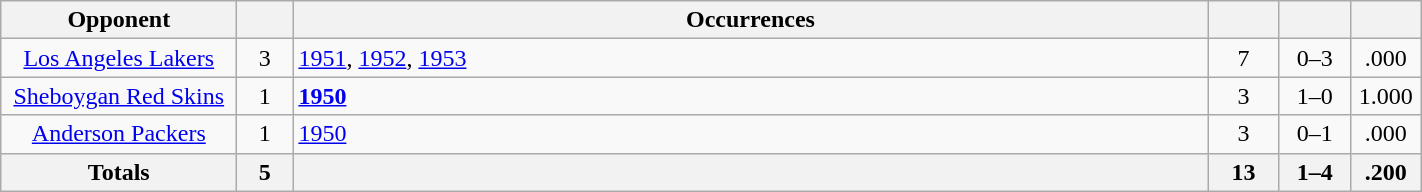<table class="wikitable sortable" style="text-align: center; width: 75%;">
<tr>
<th width="150">Opponent</th>
<th width="30"></th>
<th>Occurrences</th>
<th width="40"></th>
<th width="40"></th>
<th width="40"></th>
</tr>
<tr>
<td><a href='#'>Los Angeles Lakers</a></td>
<td>3</td>
<td align=left><a href='#'>1951</a>, <a href='#'>1952</a>, <a href='#'>1953</a></td>
<td>7</td>
<td>0–3</td>
<td>.000</td>
</tr>
<tr>
<td><a href='#'>Sheboygan Red Skins</a></td>
<td>1</td>
<td align=left><strong><a href='#'>1950</a></strong></td>
<td>3</td>
<td>1–0</td>
<td>1.000</td>
</tr>
<tr>
<td><a href='#'>Anderson Packers</a></td>
<td>1</td>
<td align=left><a href='#'>1950</a></td>
<td>3</td>
<td>0–1</td>
<td>.000</td>
</tr>
<tr>
<th width="150">Totals</th>
<th width="30">5</th>
<th></th>
<th width="40">13</th>
<th width="40">1–4</th>
<th width="40">.200</th>
</tr>
</table>
